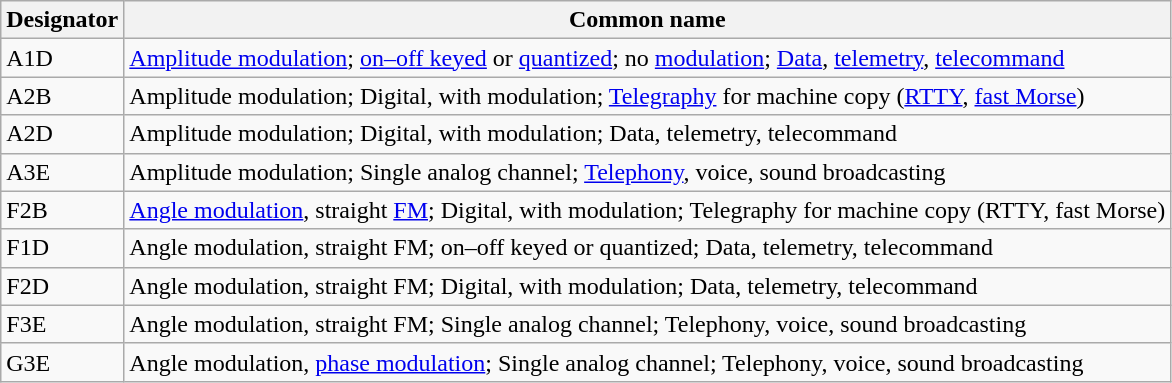<table class="wikitable">
<tr>
<th>Designator</th>
<th>Common name</th>
</tr>
<tr>
<td>A1D</td>
<td><a href='#'>Amplitude modulation</a>; <a href='#'>on–off keyed</a> or <a href='#'>quantized</a>; no <a href='#'>modulation</a>; <a href='#'>Data</a>, <a href='#'>telemetry</a>, <a href='#'>telecommand</a></td>
</tr>
<tr>
<td>A2B</td>
<td>Amplitude modulation; Digital, with modulation; <a href='#'>Telegraphy</a> for machine copy (<a href='#'>RTTY</a>, <a href='#'>fast Morse</a>)</td>
</tr>
<tr>
<td>A2D</td>
<td>Amplitude modulation; Digital, with modulation; Data, telemetry, telecommand</td>
</tr>
<tr>
<td>A3E</td>
<td>Amplitude modulation; Single analog channel; <a href='#'>Telephony</a>, voice, sound broadcasting</td>
</tr>
<tr>
<td>F2B</td>
<td><a href='#'>Angle modulation</a>, straight <a href='#'>FM</a>; Digital, with modulation; Telegraphy for machine copy (RTTY, fast Morse)</td>
</tr>
<tr>
<td>F1D</td>
<td>Angle modulation, straight FM; on–off keyed or quantized; Data, telemetry, telecommand</td>
</tr>
<tr>
<td>F2D</td>
<td>Angle modulation, straight FM; Digital, with modulation; Data, telemetry, telecommand</td>
</tr>
<tr>
<td>F3E</td>
<td>Angle modulation, straight FM; Single analog channel; Telephony, voice, sound broadcasting</td>
</tr>
<tr>
<td>G3E</td>
<td>Angle modulation, <a href='#'>phase modulation</a>; Single analog channel; Telephony, voice, sound broadcasting</td>
</tr>
</table>
